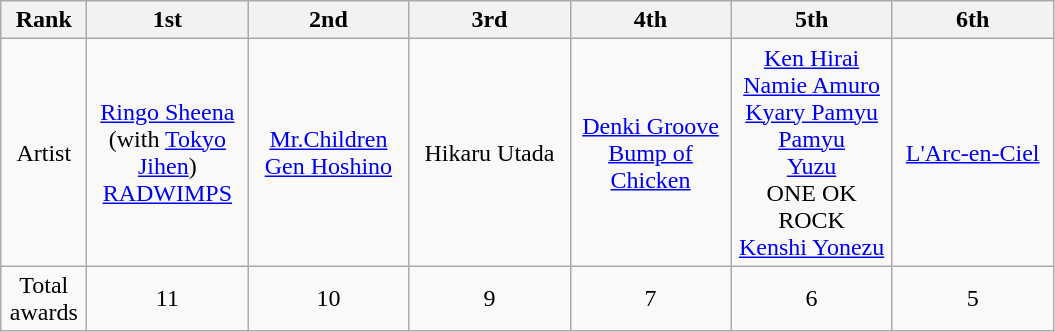<table class="wikitable" border="1">
<tr>
<th width="50">Rank</th>
<th width="100">1st</th>
<th width="100">2nd</th>
<th width="100">3rd</th>
<th width="100">4th</th>
<th width="100">5th</th>
<th width="100">6th</th>
</tr>
<tr align="center">
<td>Artist</td>
<td><a href='#'>Ringo Sheena</a> (with <a href='#'>Tokyo Jihen</a>)<br><a href='#'>RADWIMPS</a></td>
<td><a href='#'>Mr.Children</a><br><a href='#'>Gen Hoshino</a></td>
<td>Hikaru Utada</td>
<td><a href='#'>Denki Groove</a><br><a href='#'>Bump of Chicken</a></td>
<td><a href='#'>Ken Hirai</a><br><a href='#'>Namie Amuro</a><br><a href='#'>Kyary Pamyu Pamyu</a><br><a href='#'>Yuzu</a><br>ONE OK ROCK<br><a href='#'>Kenshi Yonezu</a></td>
<td><a href='#'>L'Arc-en-Ciel</a></td>
</tr>
<tr align="center">
<td>Total awards</td>
<td>11</td>
<td>10</td>
<td>9</td>
<td>7</td>
<td>6</td>
<td>5</td>
</tr>
</table>
